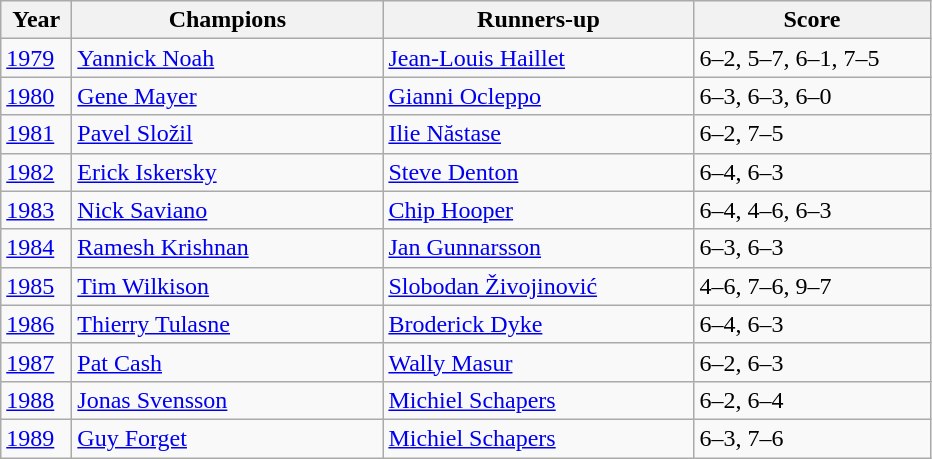<table class="wikitable">
<tr>
<th style="width:40px">Year</th>
<th style="width:200px">Champions</th>
<th style="width:200px">Runners-up</th>
<th style="width:150px" class="unsortable">Score</th>
</tr>
<tr>
<td><a href='#'>1979</a></td>
<td> <a href='#'>Yannick Noah</a></td>
<td> <a href='#'>Jean-Louis Haillet</a></td>
<td>6–2, 5–7, 6–1, 7–5</td>
</tr>
<tr>
<td><a href='#'>1980</a></td>
<td> <a href='#'>Gene Mayer</a></td>
<td> <a href='#'>Gianni Ocleppo</a></td>
<td>6–3, 6–3, 6–0</td>
</tr>
<tr>
<td><a href='#'>1981</a></td>
<td> <a href='#'>Pavel Složil</a></td>
<td> <a href='#'>Ilie Năstase</a></td>
<td>6–2, 7–5</td>
</tr>
<tr>
<td><a href='#'>1982</a></td>
<td> <a href='#'>Erick Iskersky</a></td>
<td> <a href='#'>Steve Denton</a></td>
<td>6–4, 6–3</td>
</tr>
<tr>
<td><a href='#'>1983</a></td>
<td> <a href='#'>Nick Saviano</a></td>
<td> <a href='#'>Chip Hooper</a></td>
<td>6–4, 4–6, 6–3</td>
</tr>
<tr>
<td><a href='#'>1984</a></td>
<td> <a href='#'>Ramesh Krishnan</a></td>
<td> <a href='#'>Jan Gunnarsson</a></td>
<td>6–3, 6–3</td>
</tr>
<tr>
<td><a href='#'>1985</a></td>
<td> <a href='#'>Tim Wilkison</a></td>
<td> <a href='#'>Slobodan Živojinović</a></td>
<td>4–6, 7–6, 9–7</td>
</tr>
<tr>
<td><a href='#'>1986</a></td>
<td> <a href='#'>Thierry Tulasne</a></td>
<td> <a href='#'>Broderick Dyke</a></td>
<td>6–4, 6–3</td>
</tr>
<tr>
<td><a href='#'>1987</a></td>
<td> <a href='#'>Pat Cash</a></td>
<td> <a href='#'>Wally Masur</a></td>
<td>6–2, 6–3</td>
</tr>
<tr>
<td><a href='#'>1988</a></td>
<td> <a href='#'>Jonas Svensson</a></td>
<td> <a href='#'>Michiel Schapers</a></td>
<td>6–2, 6–4</td>
</tr>
<tr>
<td><a href='#'>1989</a></td>
<td> <a href='#'>Guy Forget</a></td>
<td> <a href='#'>Michiel Schapers</a></td>
<td>6–3, 7–6</td>
</tr>
</table>
